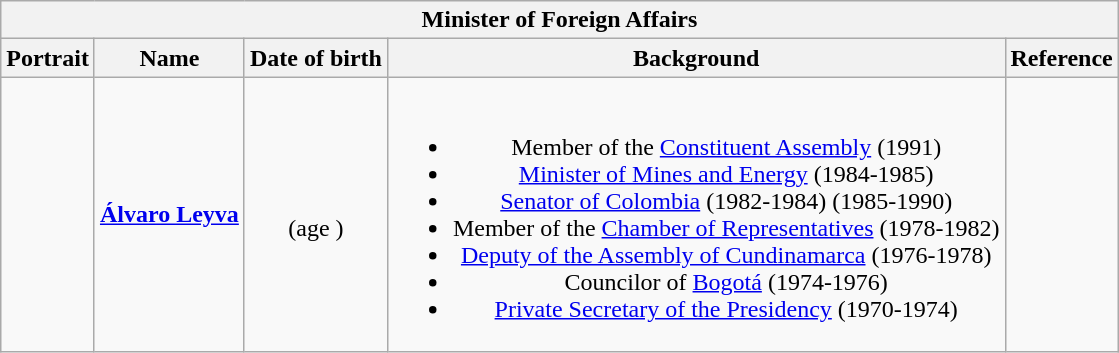<table class="wikitable collapsible" style="text-align:center;">
<tr>
<th colspan="5">Minister of Foreign Affairs</th>
</tr>
<tr>
<th>Portrait</th>
<th>Name</th>
<th>Date of birth</th>
<th>Background</th>
<th>Reference</th>
</tr>
<tr>
<td></td>
<td><strong><a href='#'>Álvaro Leyva</a></strong></td>
<td><br>(age )</td>
<td><br><ul><li>Member of the <a href='#'>Constituent Assembly</a> (1991)</li><li><a href='#'>Minister of Mines and Energy</a> (1984-1985)</li><li><a href='#'>Senator of Colombia</a> (1982-1984) (1985-1990)</li><li>Member of the <a href='#'>Chamber of Representatives</a> (1978-1982)</li><li><a href='#'>Deputy of the Assembly of Cundinamarca</a> (1976-1978)</li><li>Councilor of <a href='#'>Bogotá</a> (1974-1976)</li><li><a href='#'>Private Secretary of the Presidency</a> (1970-1974)</li></ul></td>
<td></td>
</tr>
</table>
